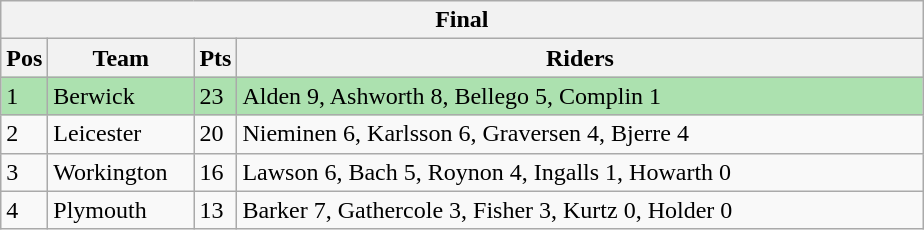<table class="wikitable">
<tr>
<th colspan="4">Final</th>
</tr>
<tr>
<th width=20>Pos</th>
<th width=90>Team</th>
<th width=20>Pts</th>
<th width=450>Riders</th>
</tr>
<tr style="background:#ACE1AF;">
<td>1</td>
<td align=left>Berwick</td>
<td>23</td>
<td>Alden 9, Ashworth 8, Bellego 5, Complin 1</td>
</tr>
<tr>
<td>2</td>
<td align=left>Leicester</td>
<td>20</td>
<td>Nieminen 6, Karlsson 6, Graversen 4, Bjerre 4</td>
</tr>
<tr>
<td>3</td>
<td align=left>Workington</td>
<td>16</td>
<td>Lawson 6, Bach 5, Roynon 4, Ingalls 1, Howarth 0</td>
</tr>
<tr>
<td>4</td>
<td align=left>Plymouth</td>
<td>13</td>
<td>Barker 7, Gathercole 3, Fisher 3, Kurtz 0, Holder 0</td>
</tr>
</table>
